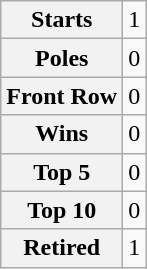<table class="wikitable" style="text-align:center">
<tr>
<th>Starts</th>
<td>1</td>
</tr>
<tr>
<th>Poles</th>
<td>0</td>
</tr>
<tr>
<th>Front Row</th>
<td>0</td>
</tr>
<tr>
<th>Wins</th>
<td>0</td>
</tr>
<tr>
<th>Top 5</th>
<td>0</td>
</tr>
<tr>
<th>Top 10</th>
<td>0</td>
</tr>
<tr>
<th>Retired</th>
<td>1</td>
</tr>
</table>
